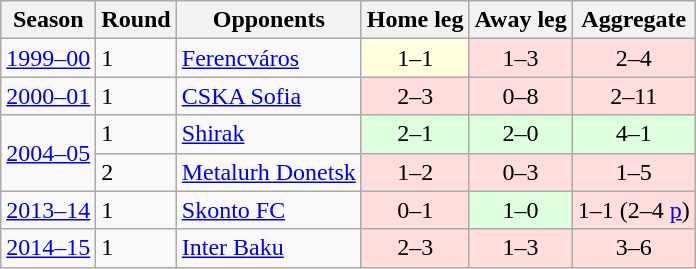<table class="wikitable collapsible collapsed">
<tr>
<th>Season</th>
<th>Round</th>
<th>Opponents</th>
<th>Home leg</th>
<th>Away leg</th>
<th>Aggregate</th>
</tr>
<tr>
<td><a href='#'>1999–00</a></td>
<td>1</td>
<td> <a href='#'>Ferencváros</a></td>
<td bgcolor="#ffffdd" align=center>1–1</td>
<td bgcolor="#ffdddd" align=center>1–3</td>
<td bgcolor="#ffdddd" align=center>2–4</td>
</tr>
<tr>
<td><a href='#'>2000–01</a></td>
<td>1</td>
<td> <a href='#'>CSKA Sofia</a></td>
<td bgcolor="#ffdddd" align=center>2–3</td>
<td bgcolor="#ffdddd" align=center>0–8</td>
<td bgcolor="#ffdddd" align=center>2–11</td>
</tr>
<tr>
<td rowspan=2><a href='#'>2004–05</a></td>
<td>1</td>
<td> <a href='#'>Shirak</a></td>
<td bgcolor="#ddffdd" align=center>2–1</td>
<td bgcolor="#ddffdd" align=center>2–0</td>
<td bgcolor="#ddffdd" align=center>4–1</td>
</tr>
<tr>
<td>2</td>
<td> <a href='#'>Metalurh Donetsk</a></td>
<td bgcolor="#ffdddd" align=center>1–2</td>
<td bgcolor="#ffdddd" align=center>0–3</td>
<td bgcolor="#ffdddd" align=center>1–5</td>
</tr>
<tr>
<td><a href='#'>2013–14</a></td>
<td>1</td>
<td> <a href='#'>Skonto FC</a></td>
<td bgcolor="#ffdddd" align=center>0–1</td>
<td bgcolor="#ddffdd" align=center>1–0</td>
<td bgcolor="#ffdddd" align=center>1–1 (2–4 <a href='#'>p</a>)</td>
</tr>
<tr>
<td><a href='#'>2014–15</a></td>
<td>1</td>
<td> <a href='#'>Inter Baku</a></td>
<td bgcolor="#ffdddd" align=center>2–3</td>
<td bgcolor="#ffdddd" align=center>1–3</td>
<td bgcolor="#ffdddd" align=center>3–6</td>
</tr>
</table>
